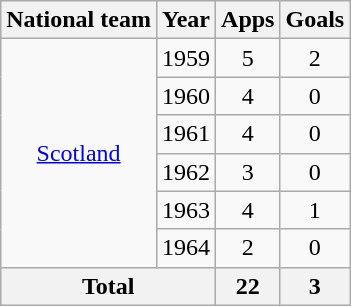<table class=wikitable style="text-align:center">
<tr>
<th>National team</th>
<th>Year</th>
<th>Apps</th>
<th>Goals</th>
</tr>
<tr>
<td rowspan="6"><a href='#'>Scotland</a></td>
<td>1959</td>
<td>5</td>
<td>2</td>
</tr>
<tr>
<td>1960</td>
<td>4</td>
<td>0</td>
</tr>
<tr>
<td>1961</td>
<td>4</td>
<td>0</td>
</tr>
<tr>
<td>1962</td>
<td>3</td>
<td>0</td>
</tr>
<tr>
<td>1963</td>
<td>4</td>
<td>1</td>
</tr>
<tr>
<td>1964</td>
<td>2</td>
<td>0</td>
</tr>
<tr>
<th colspan="2">Total</th>
<th>22</th>
<th>3</th>
</tr>
</table>
